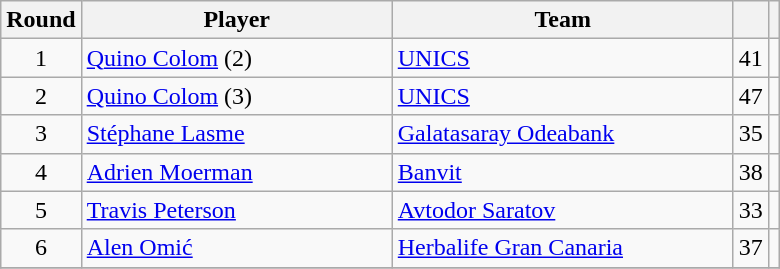<table class="wikitable sortable" style="text-align: center;">
<tr>
<th>Round</th>
<th style="width:200px;">Player</th>
<th style="width:220px;">Team</th>
<th><a href='#'></a></th>
<th></th>
</tr>
<tr>
<td>1</td>
<td align="left"> <a href='#'>Quino Colom</a> (2)</td>
<td align="left"> <a href='#'>UNICS</a></td>
<td>41</td>
<td></td>
</tr>
<tr>
<td>2</td>
<td align="left"> <a href='#'>Quino Colom</a> (3)</td>
<td align="left"> <a href='#'>UNICS</a></td>
<td>47</td>
<td></td>
</tr>
<tr>
<td>3</td>
<td align="left"> <a href='#'>Stéphane Lasme</a></td>
<td align="left"> <a href='#'>Galatasaray Odeabank</a></td>
<td>35</td>
<td></td>
</tr>
<tr>
<td>4</td>
<td align="left"> <a href='#'>Adrien Moerman</a></td>
<td align="left"> <a href='#'>Banvit</a></td>
<td>38</td>
<td></td>
</tr>
<tr>
<td>5</td>
<td align="left"> <a href='#'>Travis Peterson</a></td>
<td align="left"> <a href='#'>Avtodor Saratov</a></td>
<td>33</td>
<td></td>
</tr>
<tr>
<td>6</td>
<td align="left"> <a href='#'>Alen Omić</a></td>
<td align="left"> <a href='#'>Herbalife Gran Canaria</a></td>
<td>37</td>
<td></td>
</tr>
<tr>
</tr>
</table>
